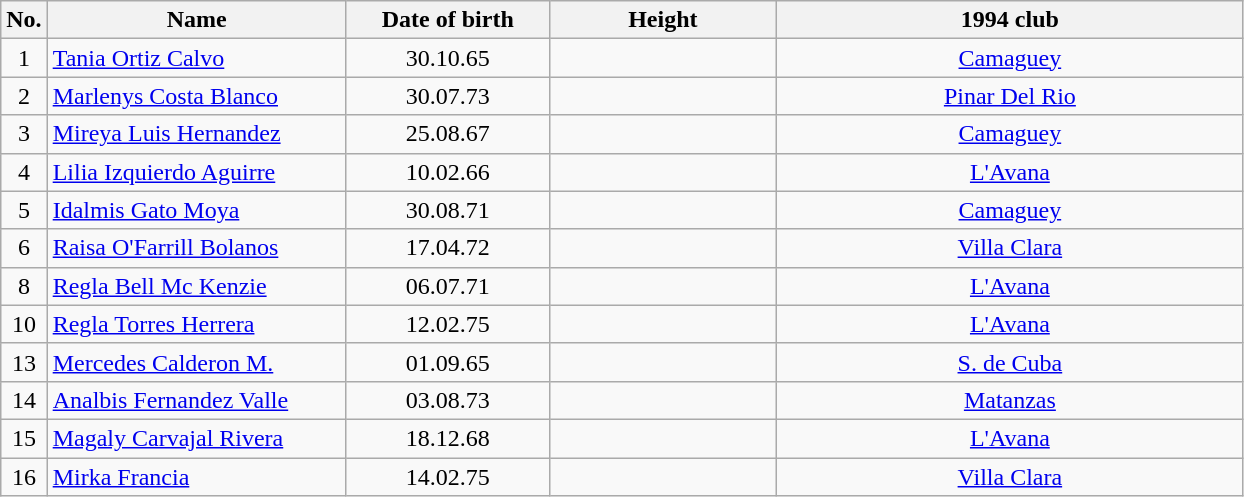<table class="wikitable sortable" style="text-align:center;">
<tr>
<th>No.</th>
<th style="width:12em">Name</th>
<th style="width:8em">Date of birth</th>
<th style="width:9em">Height</th>
<th style="width:19em">1994 club</th>
</tr>
<tr>
<td>1</td>
<td align=left><a href='#'>Tania Ortiz Calvo</a></td>
<td>30.10.65</td>
<td></td>
<td><a href='#'>Camaguey</a></td>
</tr>
<tr>
<td>2</td>
<td align=left><a href='#'>Marlenys Costa Blanco</a></td>
<td>30.07.73</td>
<td></td>
<td><a href='#'>Pinar Del Rio</a></td>
</tr>
<tr>
<td>3</td>
<td align=left><a href='#'>Mireya Luis Hernandez</a></td>
<td>25.08.67</td>
<td></td>
<td><a href='#'>Camaguey</a></td>
</tr>
<tr>
<td>4</td>
<td align=left><a href='#'>Lilia Izquierdo Aguirre</a></td>
<td>10.02.66</td>
<td></td>
<td><a href='#'>L'Avana</a></td>
</tr>
<tr>
<td>5</td>
<td align=left><a href='#'>Idalmis Gato Moya</a></td>
<td>30.08.71</td>
<td></td>
<td><a href='#'>Camaguey</a></td>
</tr>
<tr>
<td>6</td>
<td align=left><a href='#'>Raisa O'Farrill Bolanos</a></td>
<td>17.04.72</td>
<td></td>
<td><a href='#'>Villa Clara</a></td>
</tr>
<tr>
<td>8</td>
<td align=left><a href='#'>Regla Bell Mc Kenzie</a></td>
<td>06.07.71</td>
<td></td>
<td><a href='#'>L'Avana</a></td>
</tr>
<tr>
<td>10</td>
<td align=left><a href='#'>Regla Torres Herrera</a></td>
<td>12.02.75</td>
<td></td>
<td><a href='#'>L'Avana</a></td>
</tr>
<tr>
<td>13</td>
<td align=left><a href='#'>Mercedes Calderon M.</a></td>
<td>01.09.65</td>
<td></td>
<td><a href='#'>S. de Cuba</a></td>
</tr>
<tr>
<td>14</td>
<td align=left><a href='#'>Analbis Fernandez Valle</a></td>
<td>03.08.73</td>
<td></td>
<td><a href='#'>Matanzas</a></td>
</tr>
<tr>
<td>15</td>
<td align=left><a href='#'>Magaly Carvajal Rivera</a></td>
<td>18.12.68</td>
<td></td>
<td><a href='#'>L'Avana</a></td>
</tr>
<tr>
<td>16</td>
<td align=left><a href='#'>Mirka Francia</a></td>
<td>14.02.75</td>
<td></td>
<td><a href='#'>Villa Clara</a></td>
</tr>
</table>
